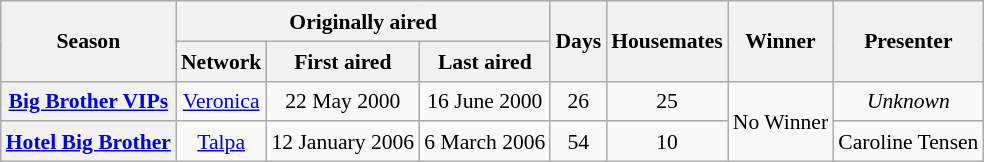<table class="wikitable" style="font-size:90%; text-align:center; line-height:20px;">
<tr>
<th rowspan="2">Season</th>
<th colspan="3">Originally aired</th>
<th rowspan="2">Days</th>
<th rowspan="2">Housemates</th>
<th rowspan="2">Winner</th>
<th rowspan="2">Presenter</th>
</tr>
<tr>
<th>Network</th>
<th>First aired</th>
<th>Last aired</th>
</tr>
<tr>
<th><a href='#'>Big Brother VIPs</a></th>
<td><a href='#'>Veronica</a></td>
<td>22 May 2000</td>
<td>16 June 2000</td>
<td>26</td>
<td>25</td>
<td rowspan="2">No Winner</td>
<td><em>Unknown</em></td>
</tr>
<tr>
<th><a href='#'>Hotel Big Brother</a></th>
<td><a href='#'>Talpa</a></td>
<td>12 January 2006</td>
<td>6 March 2006</td>
<td>54</td>
<td>10</td>
<td>Caroline Tensen</td>
</tr>
</table>
